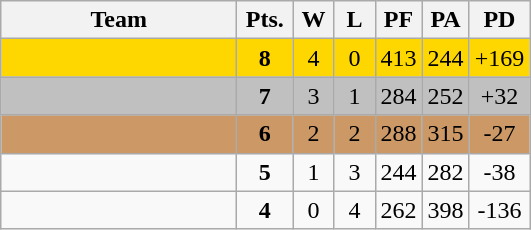<table class=wikitable>
<tr>
<th width=150px>Team</th>
<th width=30px>Pts.</th>
<th width=20px>W</th>
<th width=20px>L</th>
<th width=20px>PF</th>
<th width=20px>PA</th>
<th width=20px>PD</th>
</tr>
<tr align=center bgcolor=gold>
<td align=left></td>
<td><strong>8</strong></td>
<td>4</td>
<td>0</td>
<td>413</td>
<td>244</td>
<td>+169</td>
</tr>
<tr align=center bgcolor=silver>
<td align=left></td>
<td><strong>7</strong></td>
<td>3</td>
<td>1</td>
<td>284</td>
<td>252</td>
<td>+32</td>
</tr>
<tr align=center bgcolor=#cc9966>
<td align=left></td>
<td><strong>6</strong></td>
<td>2</td>
<td>2</td>
<td>288</td>
<td>315</td>
<td>-27</td>
</tr>
<tr align=center>
<td align=left></td>
<td><strong>5</strong></td>
<td>1</td>
<td>3</td>
<td>244</td>
<td>282</td>
<td>-38</td>
</tr>
<tr align=center>
<td align=left></td>
<td><strong>4</strong></td>
<td>0</td>
<td>4</td>
<td>262</td>
<td>398</td>
<td>-136</td>
</tr>
</table>
